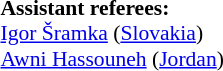<table width=50% style="font-size:90%">
<tr>
<td><br><strong>Assistant referees:</strong>
<br><a href='#'>Igor Šramka</a> (<a href='#'>Slovakia</a>)
<br><a href='#'>Awni Hassouneh</a> (<a href='#'>Jordan</a>)</td>
</tr>
</table>
